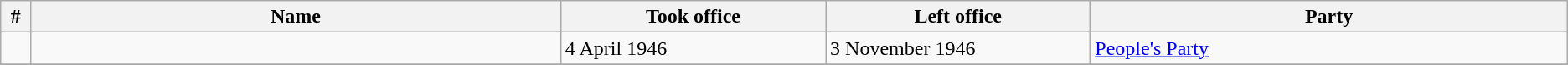<table class="wikitable">
<tr>
<th width="1%">#</th>
<th width="20%">Name</th>
<th width="10%">Took office</th>
<th width="10%">Left office</th>
<th width="18%">Party</th>
</tr>
<tr>
<td></td>
<td></td>
<td>4 April 1946</td>
<td>3 November 1946</td>
<td><a href='#'>People's Party</a></td>
</tr>
<tr>
</tr>
</table>
